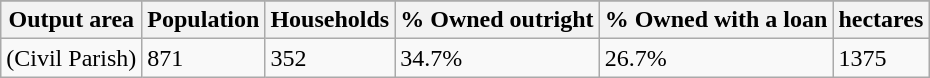<table class="wikitable">
<tr>
</tr>
<tr>
<th>Output area</th>
<th>Population</th>
<th>Households</th>
<th>% Owned outright</th>
<th>% Owned with a loan</th>
<th>hectares</th>
</tr>
<tr>
<td>(Civil Parish)</td>
<td>871</td>
<td>352</td>
<td>34.7%</td>
<td>26.7%</td>
<td>1375</td>
</tr>
</table>
